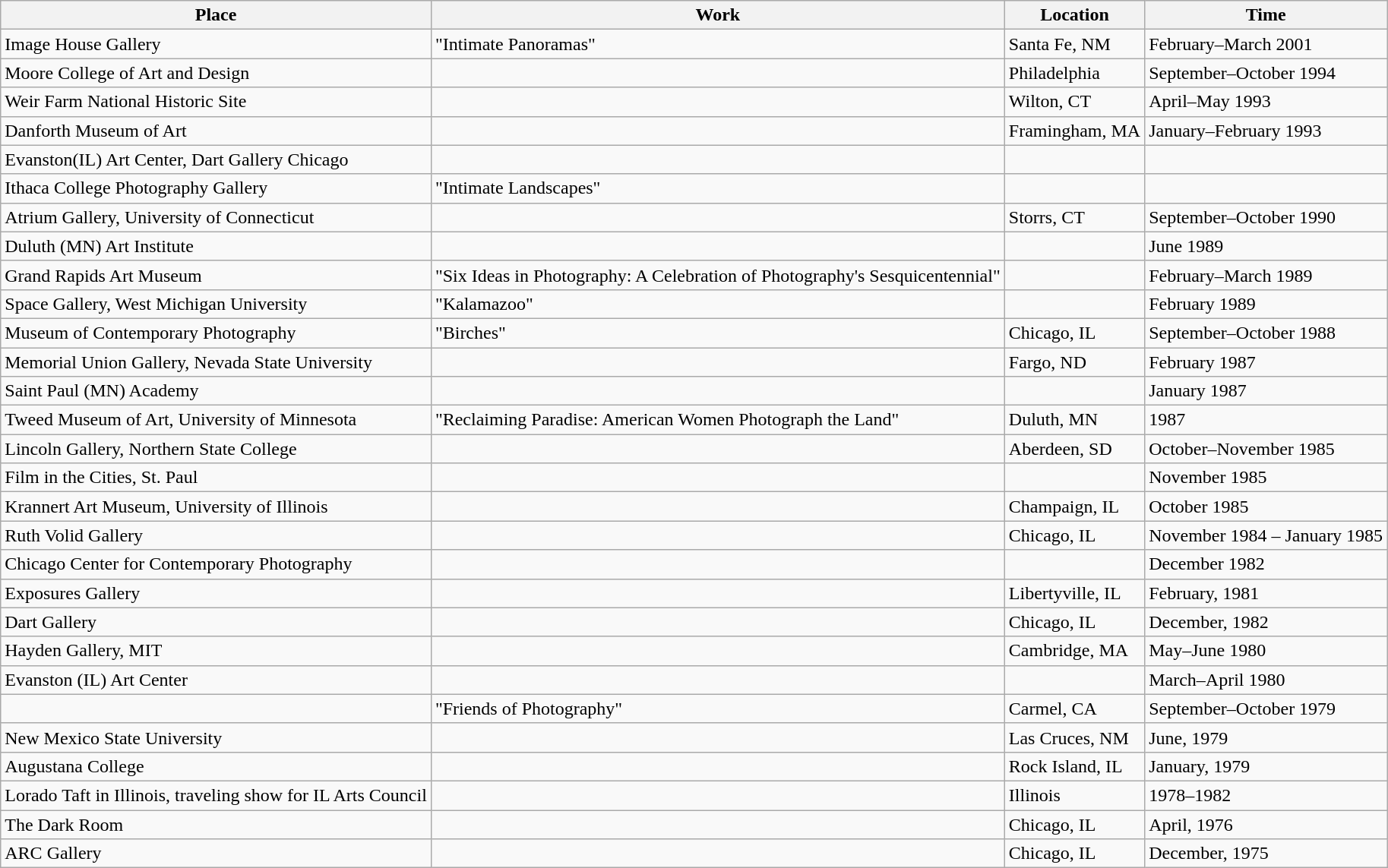<table class="wikitable">
<tr>
<th>Place</th>
<th>Work</th>
<th>Location</th>
<th>Time</th>
</tr>
<tr>
<td>Image House Gallery</td>
<td>"Intimate Panoramas"</td>
<td>Santa Fe, NM</td>
<td>February–March 2001</td>
</tr>
<tr>
<td>Moore College of Art and Design</td>
<td></td>
<td>Philadelphia</td>
<td>September–October 1994</td>
</tr>
<tr>
<td>Weir Farm National Historic Site</td>
<td></td>
<td>Wilton, CT</td>
<td>April–May 1993</td>
</tr>
<tr>
<td>Danforth Museum of Art</td>
<td></td>
<td>Framingham, MA</td>
<td>January–February 1993</td>
</tr>
<tr>
<td>Evanston(IL) Art Center, Dart Gallery Chicago</td>
<td></td>
<td></td>
<td></td>
</tr>
<tr>
<td>Ithaca College Photography Gallery</td>
<td>"Intimate Landscapes"</td>
<td></td>
<td></td>
</tr>
<tr>
<td>Atrium Gallery, University of Connecticut</td>
<td></td>
<td>Storrs, CT</td>
<td>September–October 1990</td>
</tr>
<tr>
<td>Duluth (MN) Art Institute</td>
<td></td>
<td></td>
<td>June 1989</td>
</tr>
<tr>
<td>Grand Rapids Art Museum</td>
<td>"Six Ideas in Photography: A Celebration of Photography's Sesquicentennial"</td>
<td></td>
<td>February–March 1989</td>
</tr>
<tr>
<td>Space Gallery, West Michigan University</td>
<td>"Kalamazoo"</td>
<td></td>
<td>February 1989</td>
</tr>
<tr>
<td>Museum of Contemporary Photography</td>
<td>"Birches"</td>
<td>Chicago, IL</td>
<td>September–October 1988</td>
</tr>
<tr>
<td>Memorial Union Gallery, Nevada State University</td>
<td></td>
<td>Fargo, ND</td>
<td>February 1987</td>
</tr>
<tr>
<td>Saint Paul (MN) Academy</td>
<td></td>
<td></td>
<td>January 1987</td>
</tr>
<tr>
<td>Tweed Museum of Art, University of Minnesota</td>
<td>"Reclaiming Paradise: American Women Photograph the Land"</td>
<td>Duluth, MN</td>
<td>1987</td>
</tr>
<tr>
<td>Lincoln Gallery, Northern State College</td>
<td></td>
<td>Aberdeen, SD</td>
<td>October–November 1985</td>
</tr>
<tr>
<td>Film in the Cities, St. Paul</td>
<td></td>
<td></td>
<td>November 1985</td>
</tr>
<tr>
<td>Krannert Art Museum, University of Illinois</td>
<td></td>
<td>Champaign, IL</td>
<td>October 1985</td>
</tr>
<tr>
<td>Ruth Volid Gallery</td>
<td></td>
<td>Chicago, IL</td>
<td>November 1984 – January 1985</td>
</tr>
<tr>
<td>Chicago Center for Contemporary Photography</td>
<td></td>
<td></td>
<td>December 1982</td>
</tr>
<tr>
<td>Exposures Gallery</td>
<td></td>
<td>Libertyville, IL</td>
<td>February, 1981</td>
</tr>
<tr>
<td>Dart Gallery</td>
<td></td>
<td>Chicago, IL</td>
<td>December, 1982</td>
</tr>
<tr>
<td>Hayden Gallery, MIT</td>
<td></td>
<td>Cambridge, MA</td>
<td>May–June 1980</td>
</tr>
<tr>
<td>Evanston (IL) Art Center</td>
<td></td>
<td></td>
<td>March–April 1980</td>
</tr>
<tr>
<td></td>
<td>"Friends of Photography"</td>
<td>Carmel, CA</td>
<td>September–October 1979</td>
</tr>
<tr>
<td>New Mexico State University</td>
<td></td>
<td>Las Cruces, NM</td>
<td>June, 1979</td>
</tr>
<tr>
<td>Augustana College</td>
<td></td>
<td>Rock Island, IL</td>
<td>January, 1979</td>
</tr>
<tr>
<td>Lorado Taft in Illinois, traveling show for IL Arts Council</td>
<td></td>
<td>Illinois</td>
<td>1978–1982</td>
</tr>
<tr>
<td>The Dark Room</td>
<td></td>
<td>Chicago, IL</td>
<td>April, 1976</td>
</tr>
<tr>
<td>ARC Gallery</td>
<td></td>
<td>Chicago, IL</td>
<td>December, 1975</td>
</tr>
</table>
